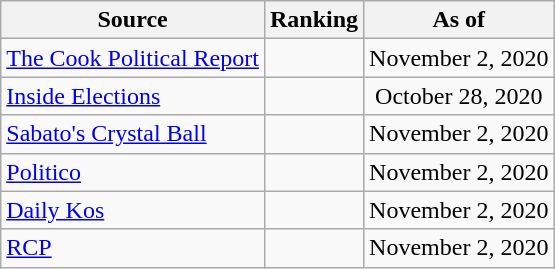<table class="wikitable" style="text-align:center">
<tr>
<th>Source</th>
<th>Ranking</th>
<th>As of</th>
</tr>
<tr>
<td align=left><a href='#'>The Cook Political Report</a></td>
<td></td>
<td>November 2, 2020</td>
</tr>
<tr>
<td align=left><a href='#'>Inside Elections</a></td>
<td></td>
<td>October 28, 2020</td>
</tr>
<tr>
<td align=left><a href='#'>Sabato's Crystal Ball</a></td>
<td></td>
<td>November 2, 2020</td>
</tr>
<tr>
<td align="left"><a href='#'>Politico</a></td>
<td></td>
<td>November 2, 2020</td>
</tr>
<tr>
<td align="left"><a href='#'>Daily Kos</a></td>
<td></td>
<td>November 2, 2020</td>
</tr>
<tr>
<td align="left"><a href='#'>RCP</a></td>
<td></td>
<td>November 2, 2020</td>
</tr>
</table>
